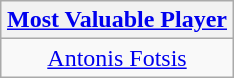<table class=wikitable style="text-align:center; margin:auto">
<tr>
<th><a href='#'>Most Valuable Player</a></th>
</tr>
<tr>
<td> <a href='#'>Antonis Fotsis</a></td>
</tr>
</table>
